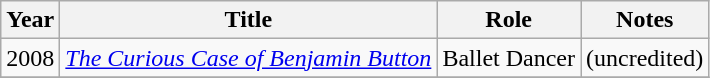<table class="wikitable sortable">
<tr>
<th>Year</th>
<th>Title</th>
<th>Role</th>
<th class="unsortable">Notes</th>
</tr>
<tr>
<td>2008</td>
<td><em><a href='#'>The Curious Case of Benjamin Button</a></em></td>
<td>Ballet Dancer</td>
<td>(uncredited)</td>
</tr>
<tr>
</tr>
</table>
